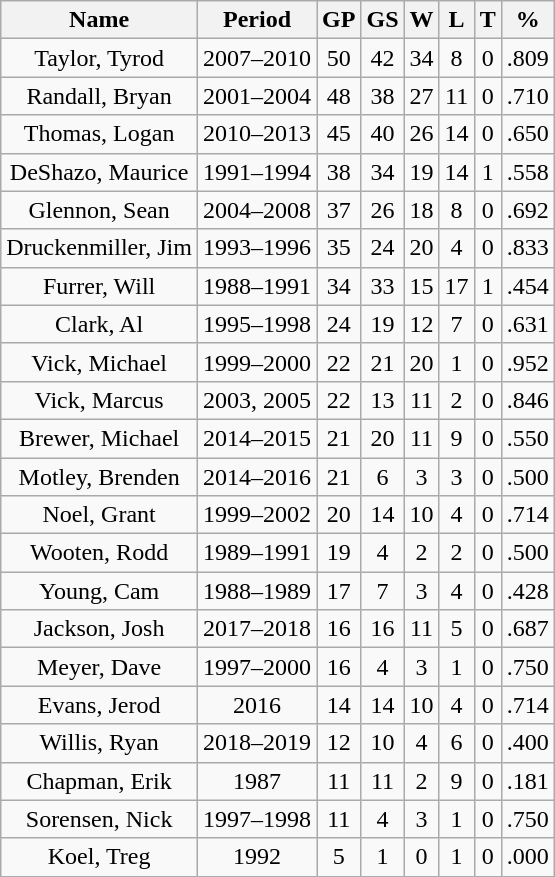<table class="wikitable sortable" border="1" style="text-align: center;">
<tr>
<th scope="col">Name</th>
<th scope="col">Period</th>
<th scope="col">GP</th>
<th scope="col">GS</th>
<th scope="col">W</th>
<th scope="col">L</th>
<th scope="col">T</th>
<th scope="col">%</th>
</tr>
<tr>
<td>Taylor, Tyrod</td>
<td>2007–2010</td>
<td>50</td>
<td>42</td>
<td>34</td>
<td>8</td>
<td>0</td>
<td>.809</td>
</tr>
<tr>
<td>Randall, Bryan</td>
<td>2001–2004</td>
<td>48</td>
<td>38</td>
<td>27</td>
<td>11</td>
<td>0</td>
<td>.710</td>
</tr>
<tr>
<td>Thomas, Logan</td>
<td>2010–2013</td>
<td>45</td>
<td>40</td>
<td>26</td>
<td>14</td>
<td>0</td>
<td>.650</td>
</tr>
<tr>
<td>DeShazo, Maurice</td>
<td>1991–1994</td>
<td>38</td>
<td>34</td>
<td>19</td>
<td>14</td>
<td>1</td>
<td>.558</td>
</tr>
<tr>
<td>Glennon, Sean</td>
<td>2004–2008</td>
<td>37</td>
<td>26</td>
<td>18</td>
<td>8</td>
<td>0</td>
<td>.692</td>
</tr>
<tr>
<td>Druckenmiller, Jim</td>
<td>1993–1996</td>
<td>35</td>
<td>24</td>
<td>20</td>
<td>4</td>
<td>0</td>
<td>.833</td>
</tr>
<tr>
<td>Furrer, Will</td>
<td>1988–1991</td>
<td>34</td>
<td>33</td>
<td>15</td>
<td>17</td>
<td>1</td>
<td>.454</td>
</tr>
<tr>
<td>Clark, Al</td>
<td>1995–1998</td>
<td>24</td>
<td>19</td>
<td>12</td>
<td>7</td>
<td>0</td>
<td>.631</td>
</tr>
<tr>
<td>Vick, Michael</td>
<td>1999–2000</td>
<td>22</td>
<td>21</td>
<td>20</td>
<td>1</td>
<td>0</td>
<td>.952</td>
</tr>
<tr>
<td>Vick, Marcus</td>
<td>2003, 2005</td>
<td>22</td>
<td>13</td>
<td>11</td>
<td>2</td>
<td>0</td>
<td>.846</td>
</tr>
<tr>
<td>Brewer, Michael</td>
<td>2014–2015</td>
<td>21</td>
<td>20</td>
<td>11</td>
<td>9</td>
<td>0</td>
<td>.550</td>
</tr>
<tr>
<td>Motley, Brenden</td>
<td>2014–2016</td>
<td>21</td>
<td>6</td>
<td>3</td>
<td>3</td>
<td>0</td>
<td>.500</td>
</tr>
<tr>
<td>Noel, Grant</td>
<td>1999–2002</td>
<td>20</td>
<td>14</td>
<td>10</td>
<td>4</td>
<td>0</td>
<td>.714</td>
</tr>
<tr>
<td>Wooten, Rodd</td>
<td>1989–1991</td>
<td>19</td>
<td>4</td>
<td>2</td>
<td>2</td>
<td>0</td>
<td>.500</td>
</tr>
<tr>
<td>Young, Cam</td>
<td>1988–1989</td>
<td>17</td>
<td>7</td>
<td>3</td>
<td>4</td>
<td>0</td>
<td>.428</td>
</tr>
<tr>
<td>Jackson, Josh</td>
<td>2017–2018</td>
<td>16</td>
<td>16</td>
<td>11</td>
<td>5</td>
<td>0</td>
<td>.687</td>
</tr>
<tr>
<td>Meyer, Dave</td>
<td>1997–2000</td>
<td>16</td>
<td>4</td>
<td>3</td>
<td>1</td>
<td>0</td>
<td>.750</td>
</tr>
<tr>
<td>Evans, Jerod</td>
<td>2016</td>
<td>14</td>
<td>14</td>
<td>10</td>
<td>4</td>
<td>0</td>
<td>.714</td>
</tr>
<tr>
<td>Willis, Ryan</td>
<td>2018–2019</td>
<td>12</td>
<td>10</td>
<td>4</td>
<td>6</td>
<td>0</td>
<td>.400</td>
</tr>
<tr>
<td>Chapman, Erik</td>
<td>1987</td>
<td>11</td>
<td>11</td>
<td>2</td>
<td>9</td>
<td>0</td>
<td>.181</td>
</tr>
<tr>
<td>Sorensen, Nick</td>
<td>1997–1998</td>
<td>11</td>
<td>4</td>
<td>3</td>
<td>1</td>
<td>0</td>
<td>.750</td>
</tr>
<tr>
<td>Koel, Treg</td>
<td>1992</td>
<td>5</td>
<td>1</td>
<td>0</td>
<td>1</td>
<td>0</td>
<td>.000</td>
</tr>
</table>
